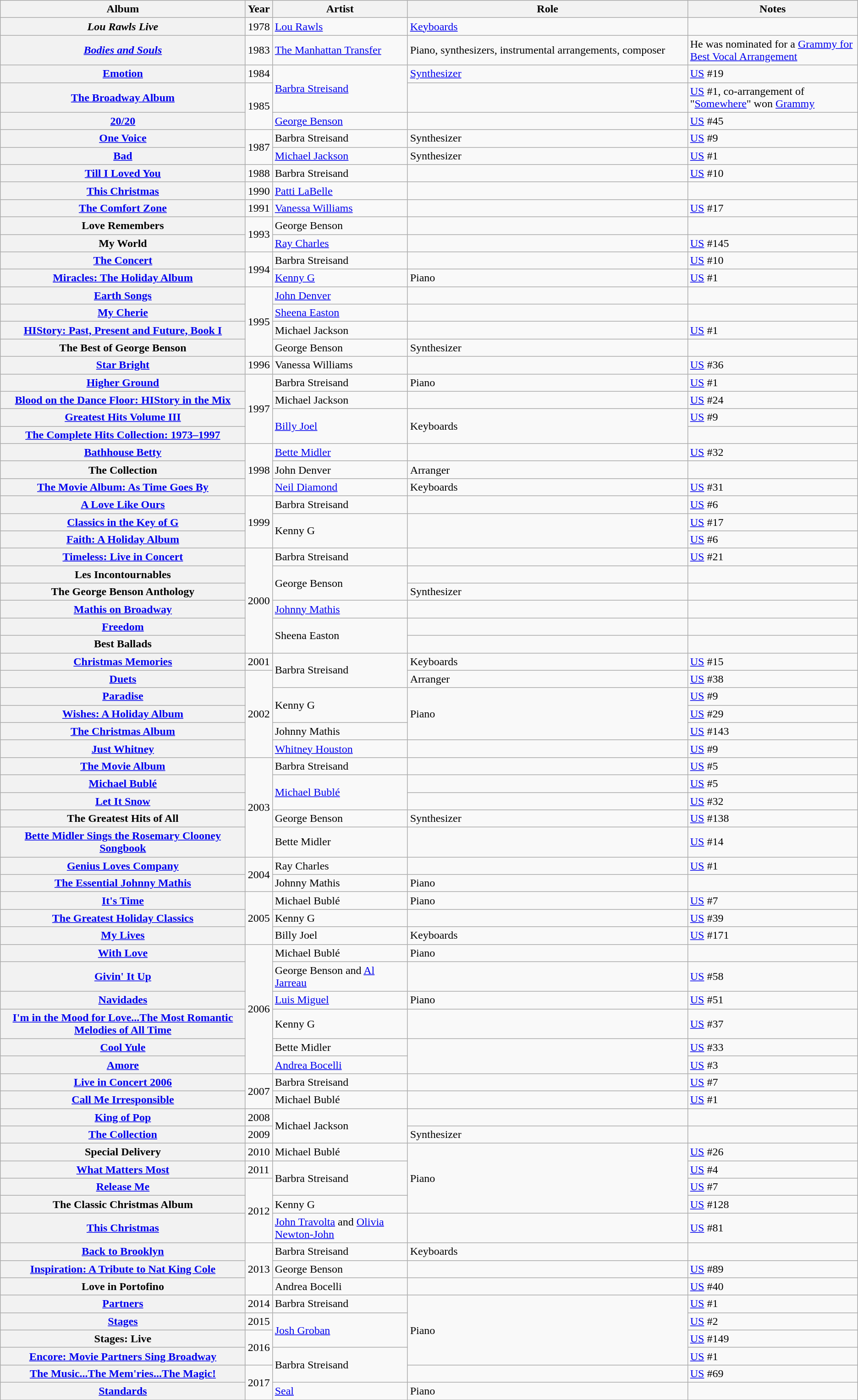<table class="wikitable plainrowheaders">
<tr>
<th scope="col">Album<br></th>
<th scope="col">Year</th>
<th scope="col">Artist</th>
<th scope="col" style="width:25em;">Role</th>
<th scope="col" style="width:15em;">Notes</th>
</tr>
<tr>
<th scope="row"><em>Lou Rawls Live</em></th>
<td>1978</td>
<td><a href='#'>Lou Rawls</a></td>
<td><a href='#'>Keyboards</a></td>
<td></td>
</tr>
<tr>
<th scope="row"><em><a href='#'>Bodies and Souls</a></th>
<td>1983</td>
<td><a href='#'>The Manhattan Transfer</a></td>
<td>Piano, synthesizers, instrumental arrangements, composer</td>
<td>He was nominated for a <a href='#'>Grammy for Best Vocal Arrangement</a></td>
</tr>
<tr>
<th scope="row"></em><a href='#'>Emotion</a><em></th>
<td>1984</td>
<td rowspan="2"><a href='#'>Barbra Streisand</a></td>
<td><a href='#'>Synthesizer</a></td>
<td><a href='#'>US</a> #19</td>
</tr>
<tr>
<th scope="row"></em><a href='#'>The Broadway Album</a><em></th>
<td rowspan="2">1985</td>
<td></td>
<td><a href='#'>US</a> #1, co-arrangement of "<a href='#'>Somewhere</a>" won <a href='#'>Grammy</a></td>
</tr>
<tr>
<th scope="row"></em><a href='#'>20/20</a><em></th>
<td><a href='#'>George Benson</a></td>
<td></td>
<td><a href='#'>US</a> #45</td>
</tr>
<tr>
<th scope="row"></em><a href='#'>One Voice</a><em></th>
<td rowspan="2">1987</td>
<td>Barbra Streisand</td>
<td>Synthesizer</td>
<td><a href='#'>US</a> #9</td>
</tr>
<tr>
<th scope="row"></em><a href='#'>Bad</a><em></th>
<td><a href='#'>Michael Jackson</a></td>
<td>Synthesizer</td>
<td><a href='#'>US</a> #1</td>
</tr>
<tr>
<th scope="row"></em><a href='#'>Till I Loved You</a><em></th>
<td>1988</td>
<td>Barbra Streisand</td>
<td></td>
<td><a href='#'>US</a> #10</td>
</tr>
<tr>
<th scope="row"></em><a href='#'>This Christmas</a><em></th>
<td>1990</td>
<td><a href='#'>Patti LaBelle</a></td>
<td></td>
<td></td>
</tr>
<tr>
<th scope="row"></em><a href='#'>The Comfort Zone</a><em></th>
<td>1991</td>
<td><a href='#'>Vanessa Williams</a></td>
<td></td>
<td><a href='#'>US</a> #17</td>
</tr>
<tr>
<th scope="row"></em>Love Remembers<em></th>
<td rowspan="2">1993</td>
<td>George Benson</td>
<td></td>
<td></td>
</tr>
<tr>
<th scope="row"></em>My World<em></th>
<td><a href='#'>Ray Charles</a></td>
<td></td>
<td><a href='#'>US</a> #145</td>
</tr>
<tr>
<th scope="row"></em><a href='#'>The Concert</a><em></th>
<td rowspan="2">1994</td>
<td>Barbra Streisand</td>
<td></td>
<td><a href='#'>US</a> #10</td>
</tr>
<tr>
<th scope="row"></em><a href='#'>Miracles: The Holiday Album</a><em></th>
<td><a href='#'>Kenny G</a></td>
<td>Piano</td>
<td><a href='#'>US</a> #1</td>
</tr>
<tr>
<th scope="row"></em><a href='#'>Earth Songs</a><em></th>
<td rowspan="4">1995</td>
<td><a href='#'>John Denver</a></td>
<td></td>
<td></td>
</tr>
<tr>
<th scope="row"></em><a href='#'>My Cherie</a><em></th>
<td><a href='#'>Sheena Easton</a></td>
<td></td>
<td></td>
</tr>
<tr>
<th scope="row"></em><a href='#'>HIStory: Past, Present and Future, Book I</a><em></th>
<td>Michael Jackson</td>
<td></td>
<td><a href='#'>US</a> #1</td>
</tr>
<tr>
<th scope="row"></em>The Best of George Benson<em></th>
<td>George Benson</td>
<td>Synthesizer</td>
<td></td>
</tr>
<tr>
<th scope="row"></em><a href='#'>Star Bright</a><em></th>
<td>1996</td>
<td>Vanessa Williams</td>
<td></td>
<td><a href='#'>US</a> #36</td>
</tr>
<tr>
<th scope="row"></em><a href='#'>Higher Ground</a><em></th>
<td rowspan="4">1997</td>
<td>Barbra Streisand</td>
<td>Piano</td>
<td><a href='#'>US</a> #1</td>
</tr>
<tr>
<th scope="row"></em><a href='#'>Blood on the Dance Floor: HIStory in the Mix</a><em></th>
<td>Michael Jackson</td>
<td></td>
<td><a href='#'>US</a> #24</td>
</tr>
<tr>
<th scope="row"></em><a href='#'>Greatest Hits Volume III</a><em></th>
<td rowspan="2"><a href='#'>Billy Joel</a></td>
<td rowspan="2">Keyboards</td>
<td><a href='#'>US</a> #9</td>
</tr>
<tr>
<th scope="row"></em><a href='#'>The Complete Hits Collection: 1973–1997</a><em></th>
<td></td>
</tr>
<tr>
<th scope="row"></em><a href='#'>Bathhouse Betty</a><em></th>
<td rowspan="3">1998</td>
<td><a href='#'>Bette Midler</a></td>
<td></td>
<td><a href='#'>US</a> #32</td>
</tr>
<tr>
<th scope="row"></em>The Collection<em></th>
<td>John Denver</td>
<td>Arranger</td>
<td></td>
</tr>
<tr>
<th scope="row"></em><a href='#'>The Movie Album: As Time Goes By</a><em></th>
<td><a href='#'>Neil Diamond</a></td>
<td>Keyboards</td>
<td><a href='#'>US</a> #31</td>
</tr>
<tr>
<th scope="row"></em><a href='#'>A Love Like Ours</a><em></th>
<td rowspan="3">1999</td>
<td>Barbra Streisand</td>
<td></td>
<td><a href='#'>US</a> #6</td>
</tr>
<tr>
<th scope="row"></em><a href='#'>Classics in the Key of G</a><em></th>
<td rowspan="2">Kenny G</td>
<td rowspan="2"></td>
<td><a href='#'>US</a> #17</td>
</tr>
<tr>
<th scope="row"></em><a href='#'>Faith: A Holiday Album</a><em></th>
<td><a href='#'>US</a> #6</td>
</tr>
<tr>
<th scope="row"></em><a href='#'>Timeless: Live in Concert</a><em></th>
<td rowspan="6">2000</td>
<td>Barbra Streisand</td>
<td></td>
<td><a href='#'>US</a> #21</td>
</tr>
<tr>
<th scope="row"></em>Les Incontournables<em></th>
<td rowspan="2">George Benson</td>
<td></td>
<td></td>
</tr>
<tr>
<th scope="row"></em>The George Benson Anthology<em></th>
<td>Synthesizer</td>
<td></td>
</tr>
<tr>
<th scope="row"></em><a href='#'>Mathis on Broadway</a><em></th>
<td><a href='#'>Johnny Mathis</a></td>
<td></td>
<td></td>
</tr>
<tr>
<th scope="row"></em><a href='#'>Freedom</a><em></th>
<td rowspan="2">Sheena Easton</td>
<td></td>
<td></td>
</tr>
<tr>
<th scope="row"></em>Best Ballads<em></th>
<td></td>
<td></td>
</tr>
<tr>
<th scope="row"></em><a href='#'>Christmas Memories</a><em></th>
<td>2001</td>
<td rowspan="2">Barbra Streisand</td>
<td>Keyboards</td>
<td><a href='#'>US</a> #15</td>
</tr>
<tr>
<th scope="row"></em><a href='#'>Duets</a><em></th>
<td rowspan="5">2002</td>
<td>Arranger</td>
<td><a href='#'>US</a> #38</td>
</tr>
<tr>
<th scope="row"></em><a href='#'>Paradise</a><em></th>
<td rowspan="2">Kenny G</td>
<td rowspan="3">Piano</td>
<td><a href='#'>US</a> #9</td>
</tr>
<tr>
<th scope="row"></em><a href='#'>Wishes: A Holiday Album</a><em></th>
<td><a href='#'>US</a> #29</td>
</tr>
<tr>
<th scope="row"></em><a href='#'>The Christmas Album</a><em></th>
<td>Johnny Mathis</td>
<td><a href='#'>US</a> #143</td>
</tr>
<tr>
<th scope="row"></em><a href='#'>Just Whitney</a><em></th>
<td><a href='#'>Whitney Houston</a></td>
<td></td>
<td><a href='#'>US</a> #9</td>
</tr>
<tr>
<th scope="row"></em><a href='#'>The Movie Album</a><em></th>
<td rowspan="5">2003</td>
<td>Barbra Streisand</td>
<td></td>
<td><a href='#'>US</a> #5</td>
</tr>
<tr>
<th scope="row"></em><a href='#'>Michael Bublé</a><em></th>
<td rowspan="2"><a href='#'>Michael Bublé</a></td>
<td></td>
<td><a href='#'>US</a> #5</td>
</tr>
<tr>
<th scope="row"></em><a href='#'>Let It Snow</a><em></th>
<td></td>
<td><a href='#'>US</a> #32</td>
</tr>
<tr>
<th scope="row"></em>The Greatest Hits of All<em></th>
<td>George Benson</td>
<td>Synthesizer</td>
<td><a href='#'>US</a> #138</td>
</tr>
<tr>
<th scope="row"></em><a href='#'>Bette Midler Sings the Rosemary Clooney Songbook</a><em></th>
<td>Bette Midler</td>
<td></td>
<td><a href='#'>US</a> #14</td>
</tr>
<tr>
<th scope="row"></em><a href='#'>Genius Loves Company</a><em></th>
<td rowspan="2">2004</td>
<td>Ray Charles</td>
<td></td>
<td><a href='#'>US</a> #1</td>
</tr>
<tr>
<th scope="row"></em><a href='#'>The Essential Johnny Mathis</a><em></th>
<td>Johnny Mathis</td>
<td>Piano</td>
<td></td>
</tr>
<tr>
<th scope="row"></em><a href='#'>It's Time</a><em></th>
<td rowspan="3">2005</td>
<td>Michael Bublé</td>
<td>Piano</td>
<td><a href='#'>US</a> #7</td>
</tr>
<tr>
<th scope="row"></em><a href='#'>The Greatest Holiday Classics</a><em></th>
<td>Kenny G</td>
<td></td>
<td><a href='#'>US</a> #39</td>
</tr>
<tr>
<th scope="row"></em><a href='#'>My Lives</a><em></th>
<td>Billy Joel</td>
<td>Keyboards</td>
<td><a href='#'>US</a> #171</td>
</tr>
<tr>
<th scope="row"></em><a href='#'>With Love</a><em></th>
<td rowspan="6">2006</td>
<td>Michael Bublé</td>
<td>Piano</td>
<td></td>
</tr>
<tr>
<th scope="row"></em><a href='#'>Givin' It Up</a><em></th>
<td>George Benson and <a href='#'>Al Jarreau</a></td>
<td></td>
<td><a href='#'>US</a> #58</td>
</tr>
<tr>
<th scope="row"></em><a href='#'>Navidades</a><em></th>
<td><a href='#'>Luis Miguel</a></td>
<td>Piano</td>
<td><a href='#'>US</a> #51</td>
</tr>
<tr>
<th scope="row"></em><a href='#'>I'm in the Mood for Love...The Most Romantic Melodies of All Time</a><em></th>
<td>Kenny G</td>
<td></td>
<td><a href='#'>US</a> #37</td>
</tr>
<tr>
<th scope="row"></em><a href='#'>Cool Yule</a><em></th>
<td>Bette Midler</td>
<td rowspan="2"></td>
<td><a href='#'>US</a> #33</td>
</tr>
<tr>
<th scope="row"></em><a href='#'>Amore</a><em></th>
<td><a href='#'>Andrea Bocelli</a></td>
<td><a href='#'>US</a> #3</td>
</tr>
<tr>
<th scope="row"></em><a href='#'>Live in Concert 2006</a><em></th>
<td rowspan="2">2007</td>
<td>Barbra Streisand</td>
<td></td>
<td><a href='#'>US</a> #7</td>
</tr>
<tr>
<th scope="row"></em><a href='#'>Call Me Irresponsible</a><em></th>
<td>Michael Bublé</td>
<td></td>
<td><a href='#'>US</a> #1</td>
</tr>
<tr>
<th scope="row"></em><a href='#'>King of Pop</a><em></th>
<td>2008</td>
<td rowspan="2">Michael Jackson</td>
<td></td>
<td></td>
</tr>
<tr>
<th scope="row"></em><a href='#'>The Collection</a><em></th>
<td>2009</td>
<td>Synthesizer</td>
<td></td>
</tr>
<tr>
<th scope="row"></em>Special Delivery<em></th>
<td>2010</td>
<td>Michael Bublé</td>
<td rowspan="4">Piano</td>
<td><a href='#'>US</a> #26</td>
</tr>
<tr>
<th scope="row"></em><a href='#'>What Matters Most</a><em></th>
<td>2011</td>
<td rowspan="2">Barbra Streisand</td>
<td><a href='#'>US</a> #4</td>
</tr>
<tr>
<th scope="row"></em><a href='#'>Release Me</a><em></th>
<td rowspan="3">2012</td>
<td><a href='#'>US</a> #7</td>
</tr>
<tr>
<th scope="row"></em>The Classic Christmas Album<em></th>
<td>Kenny G</td>
<td><a href='#'>US</a> #128</td>
</tr>
<tr>
<th scope="row"></em><a href='#'>This Christmas</a><em></th>
<td><a href='#'>John Travolta</a> and <a href='#'>Olivia Newton-John</a></td>
<td></td>
<td><a href='#'>US</a> #81</td>
</tr>
<tr>
<th scope="row"></em><a href='#'>Back to Brooklyn</a><em></th>
<td rowspan="3">2013</td>
<td>Barbra Streisand</td>
<td>Keyboards</td>
<td></td>
</tr>
<tr>
<th scope="row"></em><a href='#'>Inspiration: A Tribute to Nat King Cole</a><em></th>
<td>George Benson</td>
<td></td>
<td><a href='#'>US</a> #89</td>
</tr>
<tr>
<th scope="row"></em>Love in Portofino<em></th>
<td>Andrea Bocelli</td>
<td></td>
<td><a href='#'>US</a> #40</td>
</tr>
<tr>
<th scope="row"></em><a href='#'>Partners</a><em></th>
<td>2014</td>
<td>Barbra Streisand</td>
<td rowspan="4">Piano</td>
<td><a href='#'>US</a> #1</td>
</tr>
<tr>
<th scope="row"></em><a href='#'>Stages</a><em></th>
<td>2015</td>
<td rowspan="2"><a href='#'>Josh Groban</a></td>
<td><a href='#'>US</a> #2</td>
</tr>
<tr>
<th scope="row"></em>Stages: Live<em></th>
<td rowspan="2">2016</td>
<td><a href='#'>US</a> #149</td>
</tr>
<tr>
<th scope="row"></em><a href='#'>Encore: Movie Partners Sing Broadway</a><em></th>
<td rowspan="2">Barbra Streisand</td>
<td><a href='#'>US</a> #1</td>
</tr>
<tr>
<th scope="row"></em><a href='#'>The Music...The Mem'ries...The Magic!</a><em></th>
<td rowspan="2">2017</td>
<td></td>
<td><a href='#'>US</a> #69</td>
</tr>
<tr>
<th scope="row"></em><a href='#'>Standards</a><em></th>
<td><a href='#'>Seal</a></td>
<td>Piano</td>
<td></td>
</tr>
<tr>
</tr>
</table>
